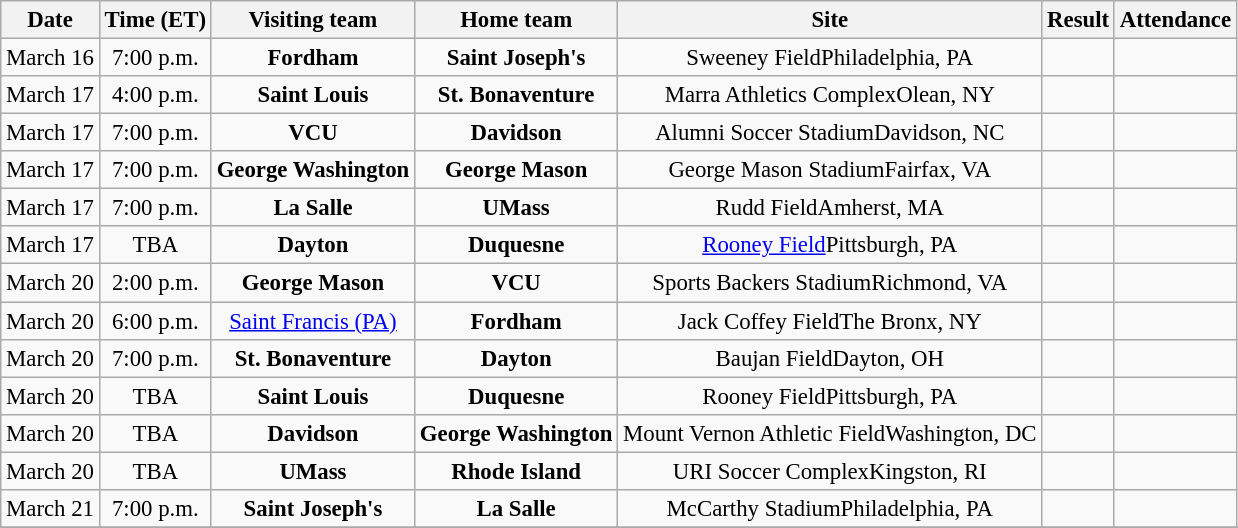<table class="wikitable" style="font-size:95%; text-align: center;">
<tr>
<th>Date</th>
<th>Time (ET)</th>
<th>Visiting team</th>
<th>Home team</th>
<th>Site</th>
<th>Result</th>
<th>Attendance</th>
</tr>
<tr>
<td>March 16</td>
<td>7:00 p.m.</td>
<td><strong>Fordham</strong></td>
<td><strong>Saint Joseph's</strong></td>
<td>Sweeney FieldPhiladelphia, PA</td>
<td></td>
<td></td>
</tr>
<tr>
<td>March 17</td>
<td>4:00 p.m.</td>
<td><strong>Saint Louis</strong></td>
<td><strong>St. Bonaventure</strong></td>
<td>Marra Athletics ComplexOlean, NY</td>
<td></td>
<td></td>
</tr>
<tr>
<td>March 17</td>
<td>7:00 p.m.</td>
<td><strong>VCU</strong></td>
<td><strong>Davidson</strong></td>
<td>Alumni Soccer StadiumDavidson, NC</td>
<td></td>
<td></td>
</tr>
<tr>
<td>March 17</td>
<td>7:00 p.m.</td>
<td><strong>George Washington</strong></td>
<td><strong>George Mason</strong></td>
<td>George Mason StadiumFairfax, VA</td>
<td></td>
<td></td>
</tr>
<tr>
<td>March 17</td>
<td>7:00 p.m.</td>
<td><strong>La Salle</strong></td>
<td><strong>UMass</strong></td>
<td>Rudd FieldAmherst, MA</td>
<td></td>
<td></td>
</tr>
<tr>
<td>March 17</td>
<td>TBA</td>
<td><strong>Dayton</strong></td>
<td><strong>Duquesne</strong></td>
<td><a href='#'>Rooney Field</a>Pittsburgh, PA</td>
<td></td>
<td></td>
</tr>
<tr>
<td>March 20</td>
<td>2:00 p.m.</td>
<td><strong>George Mason</strong></td>
<td><strong>VCU</strong></td>
<td>Sports Backers StadiumRichmond, VA</td>
<td></td>
<td></td>
</tr>
<tr>
<td>March 20</td>
<td>6:00 p.m.</td>
<td><a href='#'>Saint Francis (PA)</a></td>
<td><strong>Fordham</strong></td>
<td>Jack Coffey FieldThe Bronx, NY</td>
<td></td>
<td></td>
</tr>
<tr>
<td>March 20</td>
<td>7:00 p.m.</td>
<td><strong>St. Bonaventure</strong></td>
<td><strong>Dayton</strong></td>
<td>Baujan FieldDayton, OH</td>
<td></td>
<td></td>
</tr>
<tr>
<td>March 20</td>
<td>TBA</td>
<td><strong>Saint Louis</strong></td>
<td><strong>Duquesne</strong></td>
<td>Rooney FieldPittsburgh, PA</td>
<td></td>
<td></td>
</tr>
<tr>
<td>March 20</td>
<td>TBA</td>
<td><strong>Davidson</strong></td>
<td><strong>George Washington</strong></td>
<td>Mount Vernon Athletic FieldWashington, DC</td>
<td></td>
<td></td>
</tr>
<tr>
<td>March 20</td>
<td>TBA</td>
<td><strong>UMass</strong></td>
<td><strong>Rhode Island</strong></td>
<td>URI Soccer ComplexKingston, RI</td>
<td></td>
<td></td>
</tr>
<tr>
<td>March 21</td>
<td>7:00 p.m.</td>
<td><strong>Saint Joseph's</strong></td>
<td><strong>La Salle</strong></td>
<td>McCarthy StadiumPhiladelphia, PA</td>
<td></td>
<td></td>
</tr>
<tr>
</tr>
</table>
